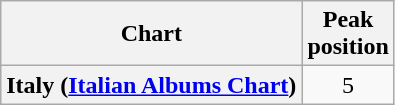<table class="wikitable sortable plainrowheaders">
<tr>
<th>Chart</th>
<th>Peak <br> position</th>
</tr>
<tr>
<th scope="row">Italy (<a href='#'>Italian Albums Chart</a>)</th>
<td align="center">5</td>
</tr>
</table>
